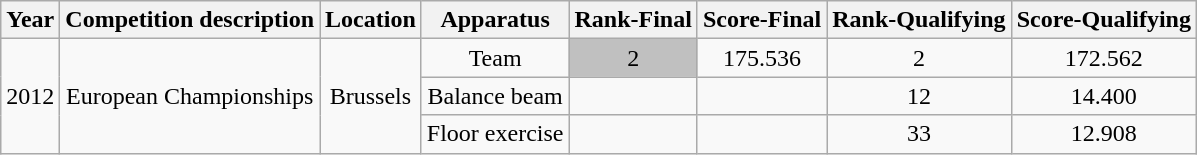<table class="wikitable" style="text-align:center">
<tr>
<th>Year</th>
<th>Competition description</th>
<th>Location</th>
<th>Apparatus</th>
<th>Rank-Final</th>
<th>Score-Final</th>
<th>Rank-Qualifying</th>
<th>Score-Qualifying</th>
</tr>
<tr>
<td rowspan=3>2012</td>
<td rowspan=3>European Championships</td>
<td rowspan=3>Brussels</td>
<td>Team</td>
<td bgcolor=silver>2</td>
<td>175.536</td>
<td>2</td>
<td>172.562</td>
</tr>
<tr>
<td>Balance beam</td>
<td></td>
<td></td>
<td>12</td>
<td>14.400</td>
</tr>
<tr>
<td>Floor exercise</td>
<td></td>
<td></td>
<td>33</td>
<td>12.908</td>
</tr>
</table>
